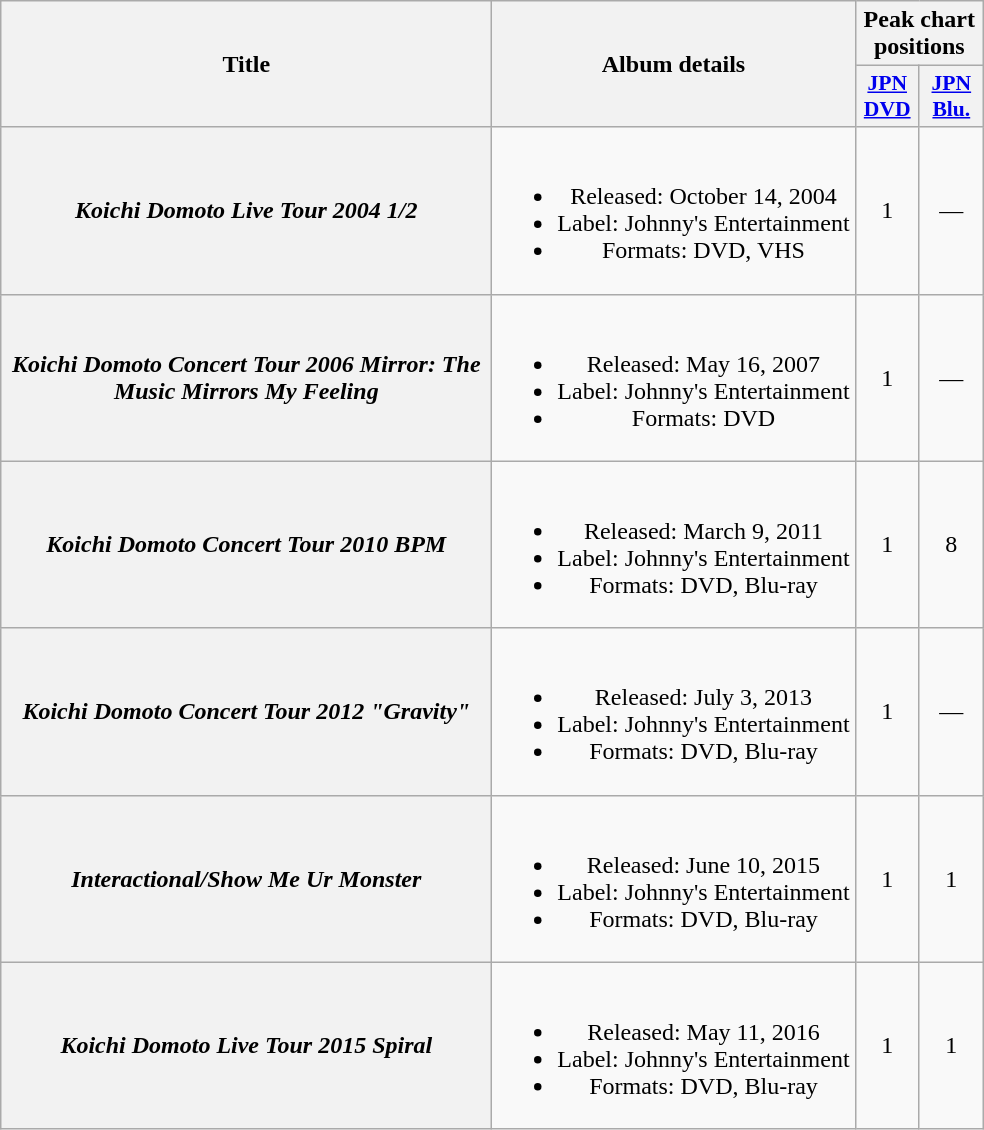<table class="wikitable plainrowheaders" style="text-align:center;">
<tr>
<th rowspan="2" style="width:20em;">Title</th>
<th rowspan="2">Album details</th>
<th colspan="2">Peak chart positions</th>
</tr>
<tr>
<th scope="col" style="width:2.5em;font-size:90%;"><a href='#'>JPN<br>DVD</a><br></th>
<th scope="col" style="width:2.5em;font-size:90%;"><a href='#'>JPN<br>Blu.</a><br></th>
</tr>
<tr>
<th scope="row"><em>Koichi Domoto Live Tour 2004 1/2</em></th>
<td><br><ul><li>Released: October 14, 2004</li><li>Label: Johnny's Entertainment</li><li>Formats: DVD, VHS</li></ul></td>
<td>1</td>
<td>—</td>
</tr>
<tr>
<th scope="row"><em>Koichi Domoto Concert Tour 2006 Mirror: The Music Mirrors My Feeling</em></th>
<td><br><ul><li>Released: May 16, 2007</li><li>Label: Johnny's Entertainment</li><li>Formats: DVD</li></ul></td>
<td>1</td>
<td>—</td>
</tr>
<tr>
<th scope="row"><em>Koichi Domoto Concert Tour 2010 BPM</em></th>
<td><br><ul><li>Released: March 9, 2011</li><li>Label: Johnny's Entertainment</li><li>Formats: DVD, Blu-ray</li></ul></td>
<td>1</td>
<td>8</td>
</tr>
<tr>
<th scope="row"><em>Koichi Domoto Concert Tour 2012 "Gravity"</em></th>
<td><br><ul><li>Released: July 3, 2013</li><li>Label: Johnny's Entertainment</li><li>Formats: DVD, Blu-ray</li></ul></td>
<td>1</td>
<td>—</td>
</tr>
<tr>
<th scope="row"><em>Interactional/Show Me Ur Monster</em></th>
<td><br><ul><li>Released: June 10, 2015</li><li>Label: Johnny's Entertainment</li><li>Formats: DVD, Blu-ray</li></ul></td>
<td>1</td>
<td>1</td>
</tr>
<tr>
<th scope="row"><em>Koichi Domoto Live Tour 2015 Spiral</em></th>
<td><br><ul><li>Released: May 11, 2016</li><li>Label: Johnny's Entertainment</li><li>Formats: DVD, Blu-ray</li></ul></td>
<td>1</td>
<td>1</td>
</tr>
</table>
